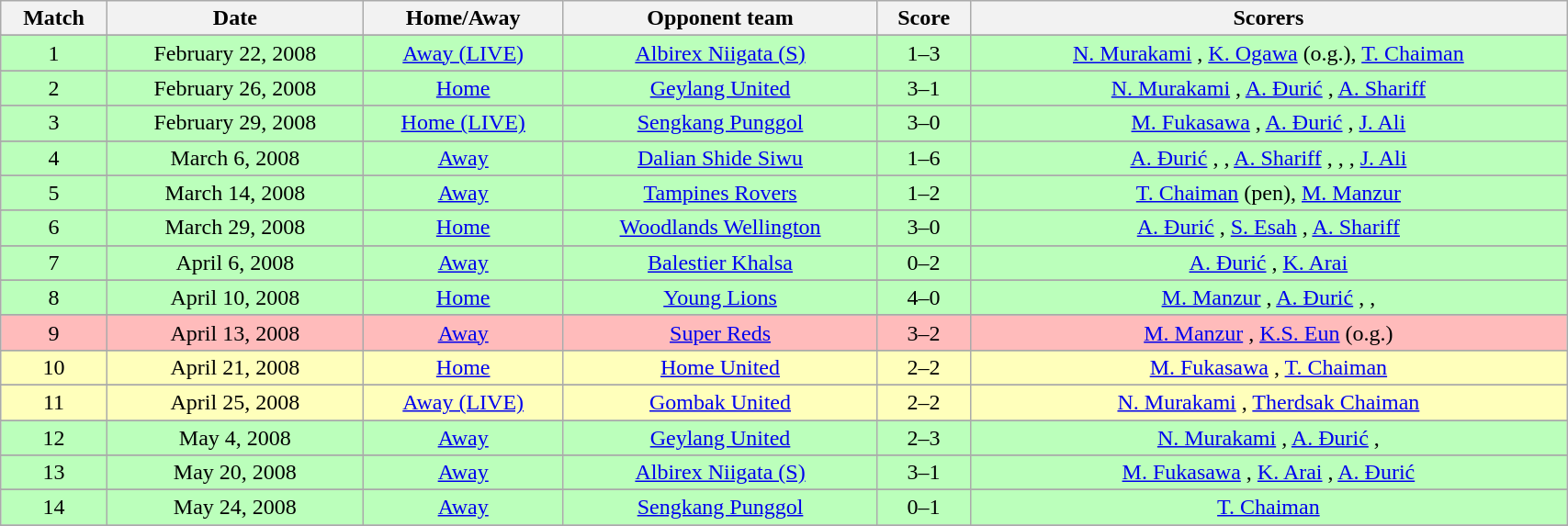<table class="wikitable" width=90%>
<tr>
<th>Match</th>
<th>Date</th>
<th>Home/Away</th>
<th>Opponent team</th>
<th>Score</th>
<th>Scorers</th>
</tr>
<tr>
</tr>
<tr bgcolor="#bbffbb">
<td style="text-align: center">1</td>
<td style="text-align: center">February 22, 2008</td>
<td style="text-align: center"><a href='#'>Away (LIVE)</a></td>
<td style="text-align: center"><a href='#'>Albirex Niigata (S)</a></td>
<td style="text-align: center">1–3</td>
<td style="text-align: center"><a href='#'>N. Murakami</a> , <a href='#'>K. Ogawa</a>  (o.g.), <a href='#'>T. Chaiman</a> </td>
</tr>
<tr>
</tr>
<tr bgcolor="#bbffbb">
<td style="text-align: center">2</td>
<td style="text-align: center">February 26, 2008</td>
<td style="text-align: center"><a href='#'>Home</a></td>
<td style="text-align: center"><a href='#'>Geylang United</a></td>
<td style="text-align: center">3–1</td>
<td style="text-align: center"><a href='#'>N. Murakami</a> , <a href='#'>A. Đurić</a> , <a href='#'>A. Shariff</a> </td>
</tr>
<tr>
</tr>
<tr bgcolor="#bbffbb">
<td style="text-align: center">3</td>
<td style="text-align: center">February 29, 2008</td>
<td style="text-align: center"><a href='#'>Home (LIVE)</a></td>
<td style="text-align: center"><a href='#'>Sengkang Punggol</a></td>
<td style="text-align: center">3–0</td>
<td style="text-align: center"><a href='#'>M. Fukasawa</a> , <a href='#'>A. Đurić</a> , <a href='#'>J. Ali</a> </td>
</tr>
<tr>
</tr>
<tr bgcolor="#bbffbb">
<td style="text-align: center">4</td>
<td style="text-align: center">March 6, 2008</td>
<td style="text-align: center"><a href='#'>Away</a></td>
<td style="text-align: center"><a href='#'>Dalian Shide Siwu</a></td>
<td style="text-align: center">1–6</td>
<td style="text-align: center"><a href='#'>A. Đurić</a> , , <a href='#'>A. Shariff</a> , , , <a href='#'>J. Ali</a> </td>
</tr>
<tr>
</tr>
<tr bgcolor="#bbffbb">
<td style="text-align: center">5</td>
<td style="text-align: center">March 14, 2008</td>
<td style="text-align: center"><a href='#'>Away</a></td>
<td style="text-align: center"><a href='#'>Tampines Rovers</a></td>
<td style="text-align: center">1–2</td>
<td style="text-align: center"><a href='#'>T. Chaiman</a>  (pen), <a href='#'>M. Manzur</a> </td>
</tr>
<tr>
</tr>
<tr bgcolor="#bbffbb">
<td style="text-align: center">6</td>
<td style="text-align: center">March 29, 2008</td>
<td style="text-align: center"><a href='#'>Home</a></td>
<td style="text-align: center"><a href='#'>Woodlands Wellington</a></td>
<td style="text-align: center">3–0</td>
<td style="text-align: center"><a href='#'>A. Đurić</a> , <a href='#'>S. Esah</a> , <a href='#'>A. Shariff</a> </td>
</tr>
<tr>
</tr>
<tr bgcolor="#bbffbb">
<td style="text-align: center">7</td>
<td style="text-align: center">April 6, 2008</td>
<td style="text-align: center"><a href='#'>Away</a></td>
<td style="text-align: center"><a href='#'>Balestier Khalsa</a></td>
<td style="text-align: center">0–2</td>
<td style="text-align: center"><a href='#'>A. Đurić</a> , <a href='#'>K. Arai</a> </td>
</tr>
<tr>
</tr>
<tr bgcolor="#bbffbb">
<td style="text-align: center">8</td>
<td style="text-align: center">April 10, 2008</td>
<td style="text-align: center"><a href='#'>Home</a></td>
<td style="text-align: center"><a href='#'>Young Lions</a></td>
<td style="text-align: center">4–0</td>
<td style="text-align: center"><a href='#'>M. Manzur</a> , <a href='#'>A. Đurić</a> , , </td>
</tr>
<tr>
</tr>
<tr bgcolor="#ffbbbb">
<td style="text-align: center">9</td>
<td style="text-align: center">April 13, 2008</td>
<td style="text-align: center"><a href='#'>Away</a></td>
<td style="text-align: center"><a href='#'>Super Reds</a></td>
<td style="text-align: center">3–2</td>
<td style="text-align: center"><a href='#'>M. Manzur</a> , <a href='#'>K.S. Eun</a>  (o.g.)</td>
</tr>
<tr>
</tr>
<tr bgcolor="#ffffbb">
<td style="text-align: center">10</td>
<td style="text-align: center">April 21, 2008</td>
<td style="text-align: center"><a href='#'>Home</a></td>
<td style="text-align: center"><a href='#'>Home United</a></td>
<td style="text-align: center">2–2</td>
<td style="text-align: center"><a href='#'>M. Fukasawa</a> , <a href='#'>T. Chaiman</a> </td>
</tr>
<tr>
</tr>
<tr bgcolor="#ffffbb">
<td style="text-align: center">11</td>
<td style="text-align: center">April 25, 2008</td>
<td style="text-align: center"><a href='#'>Away (LIVE)</a></td>
<td style="text-align: center"><a href='#'>Gombak United</a></td>
<td style="text-align: center">2–2</td>
<td style="text-align: center"><a href='#'>N. Murakami</a> , <a href='#'>Therdsak Chaiman</a> </td>
</tr>
<tr>
</tr>
<tr bgcolor="#bbffbb">
<td style="text-align: center">12</td>
<td style="text-align: center">May 4, 2008</td>
<td style="text-align: center"><a href='#'>Away</a></td>
<td style="text-align: center"><a href='#'>Geylang United</a></td>
<td style="text-align: center">2–3</td>
<td style="text-align: center"><a href='#'>N. Murakami</a> , <a href='#'>A. Đurić</a> , </td>
</tr>
<tr>
</tr>
<tr bgcolor="#bbffbb">
<td style="text-align: center">13</td>
<td style="text-align: center">May 20, 2008</td>
<td style="text-align: center"><a href='#'>Away</a></td>
<td style="text-align: center"><a href='#'>Albirex Niigata (S)</a></td>
<td style="text-align: center">3–1</td>
<td style="text-align: center"><a href='#'>M. Fukasawa</a> , <a href='#'>K. Arai</a> , <a href='#'>A. Đurić</a> </td>
</tr>
<tr>
</tr>
<tr bgcolor="#bbffbb">
<td style="text-align: center">14</td>
<td style="text-align: center">May 24, 2008</td>
<td style="text-align: center"><a href='#'>Away</a></td>
<td style="text-align: center"><a href='#'>Sengkang Punggol</a></td>
<td style="text-align: center">0–1</td>
<td style="text-align: center"><a href='#'>T. Chaiman</a> </td>
</tr>
<tr>
</tr>
</table>
